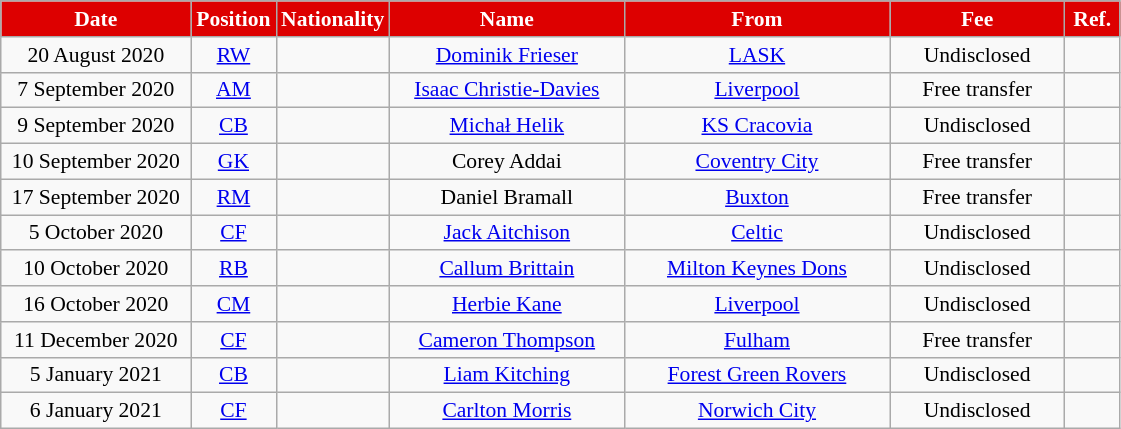<table class="wikitable"  style="text-align:center; font-size:90%; ">
<tr>
<th style="background:#dd0000; color:white; width:120px;">Date</th>
<th style="background:#dd0000; color:white; width:50px;">Position</th>
<th style="background:#dd0000; color:white; width:50px;">Nationality</th>
<th style="background:#dd0000; color:white; width:150px;">Name</th>
<th style="background:#dd0000; color:white; width:170px;">From</th>
<th style="background:#dd0000; color:white; width:110px;">Fee</th>
<th style="background:#dd0000; color:white; width:30px;">Ref.</th>
</tr>
<tr>
<td>20 August 2020</td>
<td><a href='#'>RW</a></td>
<td></td>
<td><a href='#'>Dominik Frieser</a></td>
<td> <a href='#'>LASK</a></td>
<td>Undisclosed</td>
<td></td>
</tr>
<tr>
<td>7 September 2020</td>
<td><a href='#'>AM</a></td>
<td></td>
<td><a href='#'>Isaac Christie-Davies</a></td>
<td> <a href='#'>Liverpool</a></td>
<td>Free transfer</td>
<td></td>
</tr>
<tr>
<td>9 September 2020</td>
<td><a href='#'>CB</a></td>
<td></td>
<td><a href='#'>Michał Helik</a></td>
<td> <a href='#'>KS Cracovia</a></td>
<td>Undisclosed</td>
<td></td>
</tr>
<tr>
<td>10 September 2020</td>
<td><a href='#'>GK</a></td>
<td></td>
<td>Corey Addai</td>
<td> <a href='#'>Coventry City</a></td>
<td>Free transfer</td>
<td></td>
</tr>
<tr>
<td>17 September 2020</td>
<td><a href='#'>RM</a></td>
<td></td>
<td>Daniel Bramall</td>
<td> <a href='#'>Buxton</a></td>
<td>Free transfer</td>
<td></td>
</tr>
<tr>
<td>5 October 2020</td>
<td><a href='#'>CF</a></td>
<td></td>
<td><a href='#'>Jack Aitchison</a></td>
<td> <a href='#'>Celtic</a></td>
<td>Undisclosed</td>
<td></td>
</tr>
<tr>
<td>10 October 2020</td>
<td><a href='#'>RB</a></td>
<td></td>
<td><a href='#'>Callum Brittain</a></td>
<td> <a href='#'>Milton Keynes Dons</a></td>
<td>Undisclosed</td>
<td></td>
</tr>
<tr>
<td>16 October 2020</td>
<td><a href='#'>CM</a></td>
<td></td>
<td><a href='#'>Herbie Kane</a></td>
<td> <a href='#'>Liverpool</a></td>
<td>Undisclosed</td>
<td></td>
</tr>
<tr>
<td>11 December 2020</td>
<td><a href='#'>CF</a></td>
<td></td>
<td><a href='#'>Cameron Thompson</a></td>
<td> <a href='#'>Fulham</a></td>
<td>Free transfer</td>
<td></td>
</tr>
<tr>
<td>5 January 2021</td>
<td><a href='#'>CB</a></td>
<td></td>
<td><a href='#'>Liam Kitching</a></td>
<td> <a href='#'>Forest Green Rovers</a></td>
<td>Undisclosed</td>
<td></td>
</tr>
<tr>
<td>6 January 2021</td>
<td><a href='#'>CF</a></td>
<td></td>
<td><a href='#'>Carlton Morris</a></td>
<td> <a href='#'>Norwich City</a></td>
<td>Undisclosed</td>
<td></td>
</tr>
</table>
